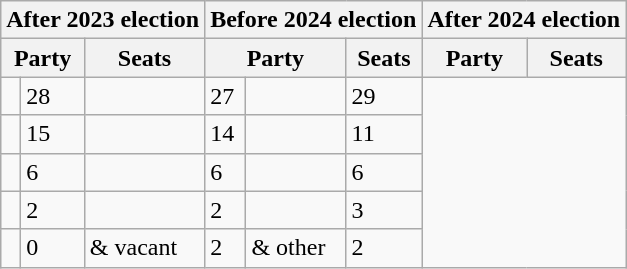<table class="wikitable">
<tr>
<th colspan="3">After 2023 election</th>
<th colspan="3">Before 2024 election</th>
<th colspan="3">After 2024 election</th>
</tr>
<tr>
<th colspan="2">Party</th>
<th>Seats</th>
<th colspan="2">Party</th>
<th>Seats</th>
<th colspan="2">Party</th>
<th>Seats</th>
</tr>
<tr>
<td></td>
<td>28</td>
<td></td>
<td>27</td>
<td></td>
<td>29</td>
</tr>
<tr>
<td></td>
<td>15</td>
<td></td>
<td>14</td>
<td></td>
<td>11</td>
</tr>
<tr>
<td></td>
<td>6</td>
<td></td>
<td>6</td>
<td></td>
<td>6</td>
</tr>
<tr>
<td></td>
<td>2</td>
<td></td>
<td>2</td>
<td></td>
<td>3</td>
</tr>
<tr>
<td></td>
<td>0</td>
<td> & vacant</td>
<td>2</td>
<td> & other</td>
<td>2</td>
</tr>
</table>
